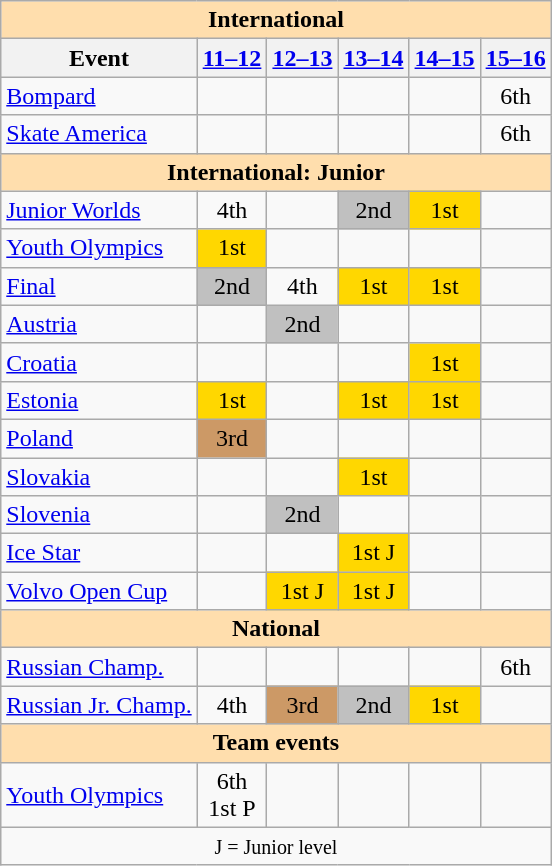<table class="wikitable" style="text-align:center">
<tr>
<th style="background-color: #ffdead; " colspan=6 align=center>International</th>
</tr>
<tr>
<th>Event</th>
<th><a href='#'>11–12</a></th>
<th><a href='#'>12–13</a></th>
<th><a href='#'>13–14</a></th>
<th><a href='#'>14–15</a></th>
<th><a href='#'>15–16</a></th>
</tr>
<tr>
<td align=left> <a href='#'>Bompard</a></td>
<td></td>
<td></td>
<td></td>
<td></td>
<td>6th</td>
</tr>
<tr>
<td align=left> <a href='#'>Skate America</a></td>
<td></td>
<td></td>
<td></td>
<td></td>
<td>6th</td>
</tr>
<tr>
<th style="background-color: #ffdead; " colspan=6 align=center>International: Junior</th>
</tr>
<tr>
<td align=left><a href='#'>Junior Worlds</a></td>
<td>4th</td>
<td></td>
<td bgcolor=silver>2nd</td>
<td bgcolor=gold>1st</td>
<td></td>
</tr>
<tr>
<td align=left><a href='#'>Youth Olympics</a></td>
<td bgcolor=gold>1st</td>
<td></td>
<td></td>
<td></td>
<td></td>
</tr>
<tr>
<td align=left> <a href='#'>Final</a></td>
<td bgcolor=silver>2nd</td>
<td>4th</td>
<td bgcolor=gold>1st</td>
<td bgcolor=gold>1st</td>
<td></td>
</tr>
<tr>
<td align=left> <a href='#'>Austria</a></td>
<td></td>
<td bgcolor=silver>2nd</td>
<td></td>
<td></td>
<td></td>
</tr>
<tr>
<td align=left> <a href='#'>Croatia</a></td>
<td></td>
<td></td>
<td></td>
<td bgcolor=gold>1st</td>
<td></td>
</tr>
<tr>
<td align=left> <a href='#'>Estonia</a></td>
<td bgcolor=gold>1st</td>
<td></td>
<td bgcolor=gold>1st</td>
<td bgcolor=gold>1st</td>
<td></td>
</tr>
<tr>
<td align=left> <a href='#'>Poland</a></td>
<td bgcolor=cc9966>3rd</td>
<td></td>
<td></td>
<td></td>
<td></td>
</tr>
<tr>
<td align=left> <a href='#'>Slovakia</a></td>
<td></td>
<td></td>
<td bgcolor=gold>1st</td>
<td></td>
<td></td>
</tr>
<tr>
<td align=left> <a href='#'>Slovenia</a></td>
<td></td>
<td bgcolor=silver>2nd</td>
<td></td>
<td></td>
<td></td>
</tr>
<tr>
<td align=left><a href='#'>Ice Star</a></td>
<td></td>
<td></td>
<td bgcolor=gold>1st J</td>
<td></td>
<td></td>
</tr>
<tr>
<td align=left><a href='#'>Volvo Open Cup</a></td>
<td></td>
<td bgcolor=gold>1st J</td>
<td bgcolor=gold>1st J</td>
<td></td>
<td></td>
</tr>
<tr>
<th style="background-color: #ffdead; " colspan=6 align=center>National</th>
</tr>
<tr>
<td align=left><a href='#'>Russian Champ.</a></td>
<td></td>
<td></td>
<td></td>
<td></td>
<td>6th</td>
</tr>
<tr>
<td align=left><a href='#'>Russian Jr. Champ.</a></td>
<td>4th</td>
<td bgcolor=cc9966>3rd</td>
<td bgcolor=silver>2nd</td>
<td bgcolor=gold>1st</td>
<td></td>
</tr>
<tr>
<th style="background-color: #ffdead; " colspan=6 align=center>Team events</th>
</tr>
<tr>
<td align=left><a href='#'>Youth Olympics</a></td>
<td>6th <br>1st P</td>
<td></td>
<td></td>
<td></td>
<td></td>
</tr>
<tr>
<td colspan=6 align=center><small> J = Junior level </small></td>
</tr>
</table>
